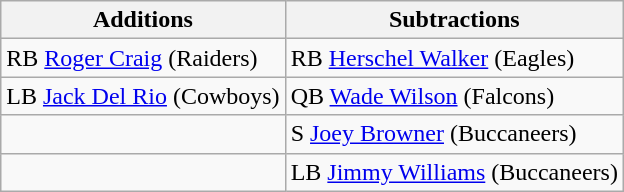<table class="wikitable">
<tr>
<th>Additions</th>
<th>Subtractions</th>
</tr>
<tr>
<td>RB <a href='#'>Roger Craig</a> (Raiders)</td>
<td>RB <a href='#'>Herschel Walker</a> (Eagles)</td>
</tr>
<tr>
<td>LB <a href='#'>Jack Del Rio</a> (Cowboys)</td>
<td>QB <a href='#'>Wade Wilson</a> (Falcons)</td>
</tr>
<tr>
<td></td>
<td>S <a href='#'>Joey Browner</a> (Buccaneers)</td>
</tr>
<tr>
<td></td>
<td>LB <a href='#'>Jimmy Williams</a> (Buccaneers)</td>
</tr>
</table>
